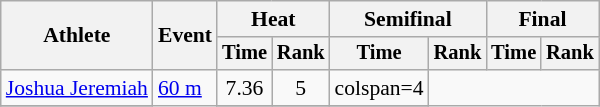<table class=wikitable style=font-size:90%;text-align:center>
<tr>
<th rowspan=2>Athlete</th>
<th rowspan=2>Event</th>
<th colspan=2>Heat</th>
<th colspan=2>Semifinal</th>
<th colspan=2>Final</th>
</tr>
<tr style=font-size:95%>
<th>Time</th>
<th>Rank</th>
<th>Time</th>
<th>Rank</th>
<th>Time</th>
<th>Rank</th>
</tr>
<tr>
<td align=left><a href='#'>Joshua Jeremiah</a></td>
<td align=left rowspan=3><a href='#'>60 m</a></td>
<td>7.36</td>
<td>5</td>
<td>colspan=4 </td>
</tr>
<tr>
</tr>
</table>
